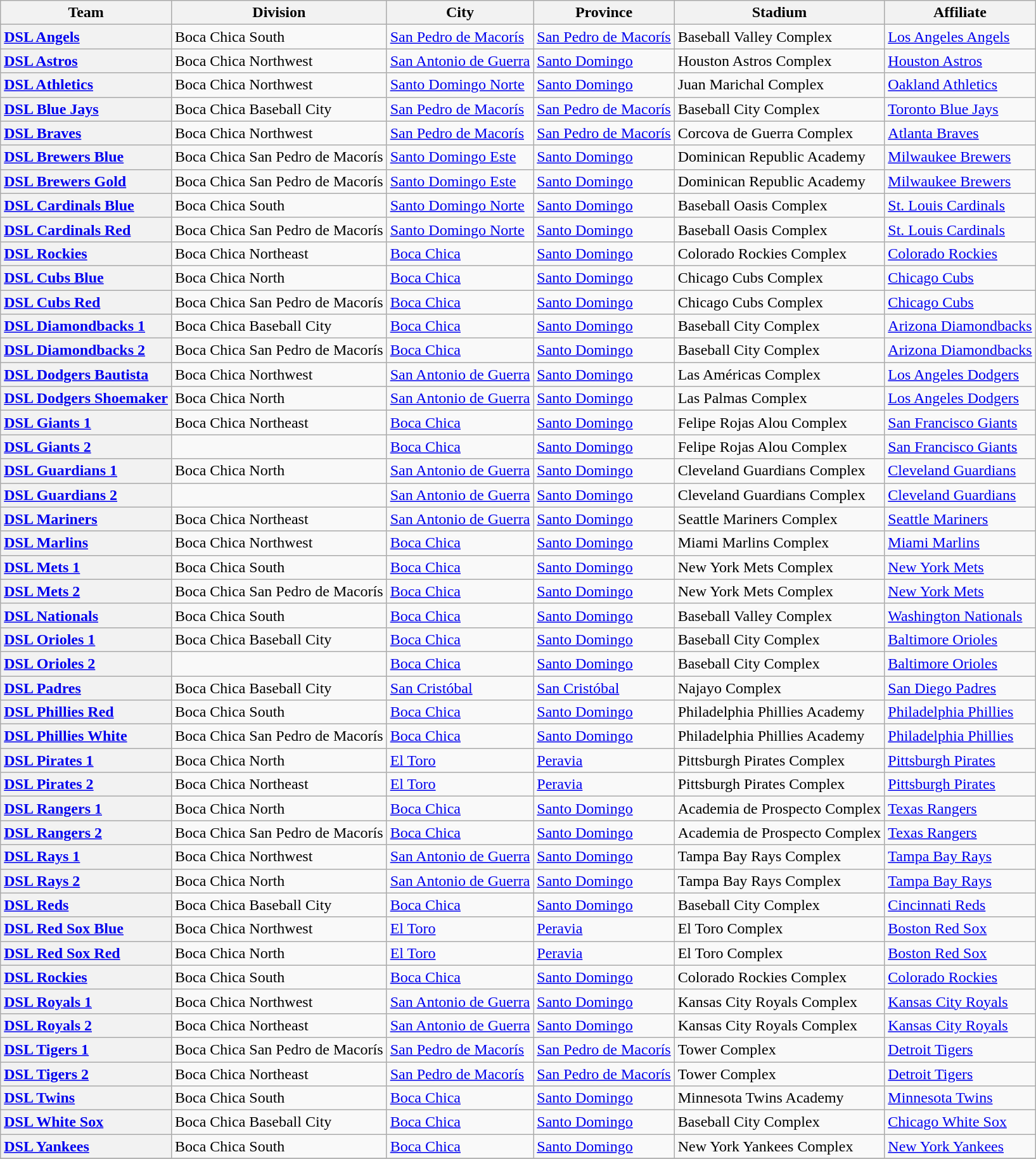<table class="wikitable sortable">
<tr>
<th scope="col">Team</th>
<th scope="col">Division</th>
<th scope="col">City</th>
<th scope="col">Province</th>
<th scope="col">Stadium</th>
<th scope="col">Affiliate</th>
</tr>
<tr>
<th scope="row" style="text-align:left"><a href='#'>DSL Angels</a></th>
<td>Boca Chica South</td>
<td><a href='#'>San Pedro de Macorís</a></td>
<td><a href='#'>San Pedro de Macorís</a></td>
<td>Baseball Valley Complex</td>
<td><a href='#'>Los Angeles Angels</a></td>
</tr>
<tr>
<th scope="row" style="text-align:left"><a href='#'>DSL Astros</a></th>
<td>Boca Chica Northwest</td>
<td><a href='#'>San Antonio de Guerra</a></td>
<td><a href='#'>Santo Domingo</a></td>
<td>Houston Astros Complex</td>
<td><a href='#'>Houston Astros</a></td>
</tr>
<tr>
<th scope="row" style="text-align:left"><a href='#'>DSL Athletics</a></th>
<td>Boca Chica Northwest</td>
<td><a href='#'>Santo Domingo Norte</a></td>
<td><a href='#'>Santo Domingo</a></td>
<td>Juan Marichal Complex</td>
<td><a href='#'>Oakland Athletics</a></td>
</tr>
<tr>
<th scope="row" style="text-align:left"><a href='#'>DSL Blue Jays</a></th>
<td>Boca Chica Baseball City</td>
<td><a href='#'>San Pedro de Macorís</a></td>
<td><a href='#'>San Pedro de Macorís</a></td>
<td>Baseball City Complex</td>
<td><a href='#'>Toronto Blue Jays</a></td>
</tr>
<tr>
<th scope="row" style="text-align:left"><a href='#'>DSL Braves</a></th>
<td>Boca Chica Northwest</td>
<td><a href='#'>San Pedro de Macorís</a></td>
<td><a href='#'>San Pedro de Macorís</a></td>
<td>Corcova de Guerra Complex</td>
<td><a href='#'>Atlanta Braves</a></td>
</tr>
<tr>
<th scope="row" style="text-align:left"><a href='#'>DSL Brewers Blue</a></th>
<td>Boca Chica San Pedro de Macorís</td>
<td><a href='#'>Santo Domingo Este</a></td>
<td><a href='#'>Santo Domingo</a></td>
<td>Dominican Republic Academy</td>
<td><a href='#'>Milwaukee Brewers</a></td>
</tr>
<tr>
<th scope="row" style="text-align:left"><a href='#'>DSL Brewers Gold</a></th>
<td>Boca Chica San Pedro de Macorís</td>
<td><a href='#'>Santo Domingo Este</a></td>
<td><a href='#'>Santo Domingo</a></td>
<td>Dominican Republic Academy</td>
<td><a href='#'>Milwaukee Brewers</a></td>
</tr>
<tr>
<th scope="row" style="text-align:left"><a href='#'>DSL Cardinals Blue</a></th>
<td>Boca Chica South</td>
<td><a href='#'>Santo Domingo Norte</a></td>
<td><a href='#'>Santo Domingo</a></td>
<td>Baseball Oasis Complex</td>
<td><a href='#'>St. Louis Cardinals</a></td>
</tr>
<tr>
<th scope="row" style="text-align:left"><a href='#'>DSL Cardinals Red</a></th>
<td>Boca Chica San Pedro de Macorís</td>
<td><a href='#'>Santo Domingo Norte</a></td>
<td><a href='#'>Santo Domingo</a></td>
<td>Baseball Oasis Complex</td>
<td><a href='#'>St. Louis Cardinals</a></td>
</tr>
<tr>
<th scope="row" style="text-align:left"><a href='#'>DSL Rockies</a></th>
<td>Boca Chica Northeast</td>
<td><a href='#'>Boca Chica</a></td>
<td><a href='#'>Santo Domingo</a></td>
<td>Colorado Rockies Complex</td>
<td><a href='#'>Colorado Rockies</a></td>
</tr>
<tr>
<th scope="row" style="text-align:left"><a href='#'>DSL Cubs Blue</a></th>
<td>Boca Chica North</td>
<td><a href='#'>Boca Chica</a></td>
<td><a href='#'>Santo Domingo</a></td>
<td>Chicago Cubs Complex</td>
<td><a href='#'>Chicago Cubs</a></td>
</tr>
<tr>
<th scope="row" style="text-align:left"><a href='#'>DSL Cubs Red</a></th>
<td>Boca Chica San Pedro de Macorís</td>
<td><a href='#'>Boca Chica</a></td>
<td><a href='#'>Santo Domingo</a></td>
<td>Chicago Cubs Complex</td>
<td><a href='#'>Chicago Cubs</a></td>
</tr>
<tr>
<th scope="row" style="text-align:left"><a href='#'>DSL Diamondbacks 1</a></th>
<td>Boca Chica Baseball City</td>
<td><a href='#'>Boca Chica</a></td>
<td><a href='#'>Santo Domingo</a></td>
<td>Baseball City Complex</td>
<td><a href='#'>Arizona Diamondbacks</a></td>
</tr>
<tr>
<th scope="row" style="text-align:left"><a href='#'>DSL Diamondbacks 2</a></th>
<td>Boca Chica San Pedro de Macorís</td>
<td><a href='#'>Boca Chica</a></td>
<td><a href='#'>Santo Domingo</a></td>
<td>Baseball City Complex</td>
<td><a href='#'>Arizona Diamondbacks</a></td>
</tr>
<tr>
<th scope="row" style="text-align:left"><a href='#'>DSL Dodgers Bautista</a></th>
<td>Boca Chica Northwest</td>
<td><a href='#'>San Antonio de Guerra</a></td>
<td><a href='#'>Santo Domingo</a></td>
<td>Las Américas Complex</td>
<td><a href='#'>Los Angeles Dodgers</a></td>
</tr>
<tr>
<th scope="row" style="text-align:left"><a href='#'>DSL Dodgers Shoemaker</a></th>
<td>Boca Chica North</td>
<td><a href='#'>San Antonio de Guerra</a></td>
<td><a href='#'>Santo Domingo</a></td>
<td>Las Palmas Complex</td>
<td><a href='#'>Los Angeles Dodgers</a></td>
</tr>
<tr>
<th scope="row" style="text-align:left"><a href='#'>DSL Giants 1</a></th>
<td>Boca Chica Northeast</td>
<td><a href='#'>Boca Chica</a></td>
<td><a href='#'>Santo Domingo</a></td>
<td>Felipe Rojas Alou Complex</td>
<td><a href='#'>San Francisco Giants</a></td>
</tr>
<tr>
<th scope="row" style="text-align:left"><a href='#'>DSL Giants 2</a></th>
<td></td>
<td><a href='#'>Boca Chica</a></td>
<td><a href='#'>Santo Domingo</a></td>
<td>Felipe Rojas Alou Complex</td>
<td><a href='#'>San Francisco Giants</a></td>
</tr>
<tr>
<th scope="row" style="text-align:left"><a href='#'>DSL Guardians 1</a></th>
<td>Boca Chica North</td>
<td><a href='#'>San Antonio de Guerra</a></td>
<td><a href='#'>Santo Domingo</a></td>
<td>Cleveland Guardians Complex</td>
<td><a href='#'>Cleveland Guardians</a></td>
</tr>
<tr>
<th scope="row" style="text-align:left"><a href='#'>DSL Guardians 2</a></th>
<td></td>
<td><a href='#'>San Antonio de Guerra</a></td>
<td><a href='#'>Santo Domingo</a></td>
<td>Cleveland Guardians Complex</td>
<td><a href='#'>Cleveland Guardians</a></td>
</tr>
<tr>
<th scope="row" style="text-align:left"><a href='#'>DSL Mariners</a></th>
<td>Boca Chica Northeast</td>
<td><a href='#'>San Antonio de Guerra</a></td>
<td><a href='#'>Santo Domingo</a></td>
<td>Seattle Mariners Complex</td>
<td><a href='#'>Seattle Mariners</a></td>
</tr>
<tr>
<th scope="row" style="text-align:left"><a href='#'>DSL Marlins</a></th>
<td>Boca Chica Northwest</td>
<td><a href='#'>Boca Chica</a></td>
<td><a href='#'>Santo Domingo</a></td>
<td>Miami Marlins Complex</td>
<td><a href='#'>Miami Marlins</a></td>
</tr>
<tr>
<th scope="row" style="text-align:left"><a href='#'>DSL Mets 1</a></th>
<td>Boca Chica South</td>
<td><a href='#'>Boca Chica</a></td>
<td><a href='#'>Santo Domingo</a></td>
<td>New York Mets Complex</td>
<td><a href='#'>New York Mets</a></td>
</tr>
<tr>
<th scope="row" style="text-align:left"><a href='#'>DSL Mets 2</a></th>
<td>Boca Chica San Pedro de Macorís</td>
<td><a href='#'>Boca Chica</a></td>
<td><a href='#'>Santo Domingo</a></td>
<td>New York Mets Complex</td>
<td><a href='#'>New York Mets</a></td>
</tr>
<tr>
<th scope="row" style="text-align:left"><a href='#'>DSL Nationals</a></th>
<td>Boca Chica South</td>
<td><a href='#'>Boca Chica</a></td>
<td><a href='#'>Santo Domingo</a></td>
<td>Baseball Valley Complex</td>
<td><a href='#'>Washington Nationals</a></td>
</tr>
<tr>
<th scope="row" style="text-align:left"><a href='#'>DSL Orioles 1</a></th>
<td>Boca Chica Baseball City</td>
<td><a href='#'>Boca Chica</a></td>
<td><a href='#'>Santo Domingo</a></td>
<td>Baseball City Complex</td>
<td><a href='#'>Baltimore Orioles</a></td>
</tr>
<tr>
<th scope="row" style="text-align:left"><a href='#'>DSL Orioles 2</a></th>
<td></td>
<td><a href='#'>Boca Chica</a></td>
<td><a href='#'>Santo Domingo</a></td>
<td>Baseball City Complex</td>
<td><a href='#'>Baltimore Orioles</a></td>
</tr>
<tr>
<th scope="row" style="text-align:left"><a href='#'>DSL Padres</a></th>
<td>Boca Chica Baseball City</td>
<td><a href='#'>San Cristóbal</a></td>
<td><a href='#'>San Cristóbal</a></td>
<td>Najayo Complex</td>
<td><a href='#'>San Diego Padres</a></td>
</tr>
<tr>
<th scope="row" style="text-align:left"><a href='#'>DSL Phillies Red</a></th>
<td>Boca Chica South</td>
<td><a href='#'>Boca Chica</a></td>
<td><a href='#'>Santo Domingo</a></td>
<td>Philadelphia Phillies Academy</td>
<td><a href='#'>Philadelphia Phillies</a></td>
</tr>
<tr>
<th scope="row" style="text-align:left"><a href='#'>DSL Phillies White</a></th>
<td>Boca Chica San Pedro de Macorís</td>
<td><a href='#'>Boca Chica</a></td>
<td><a href='#'>Santo Domingo</a></td>
<td>Philadelphia Phillies Academy</td>
<td><a href='#'>Philadelphia Phillies</a></td>
</tr>
<tr>
<th scope="row" style="text-align:left"><a href='#'>DSL Pirates 1</a></th>
<td>Boca Chica North</td>
<td><a href='#'>El Toro</a></td>
<td><a href='#'>Peravia</a></td>
<td>Pittsburgh Pirates Complex</td>
<td><a href='#'>Pittsburgh Pirates</a></td>
</tr>
<tr>
<th scope="row" style="text-align:left"><a href='#'>DSL Pirates 2</a></th>
<td>Boca Chica Northeast</td>
<td><a href='#'>El Toro</a></td>
<td><a href='#'>Peravia</a></td>
<td>Pittsburgh Pirates Complex</td>
<td><a href='#'>Pittsburgh Pirates</a></td>
</tr>
<tr>
<th scope="row" style="text-align:left"><a href='#'>DSL Rangers 1</a></th>
<td>Boca Chica North</td>
<td><a href='#'>Boca Chica</a></td>
<td><a href='#'>Santo Domingo</a></td>
<td>Academia de Prospecto Complex</td>
<td><a href='#'>Texas Rangers</a></td>
</tr>
<tr>
<th scope="row" style="text-align:left"><a href='#'>DSL Rangers 2</a></th>
<td>Boca Chica San Pedro de Macorís</td>
<td><a href='#'>Boca Chica</a></td>
<td><a href='#'>Santo Domingo</a></td>
<td>Academia de Prospecto Complex</td>
<td><a href='#'>Texas Rangers</a></td>
</tr>
<tr>
<th scope="row" style="text-align:left"><a href='#'>DSL Rays 1</a></th>
<td>Boca Chica Northwest</td>
<td><a href='#'>San Antonio de Guerra</a></td>
<td><a href='#'>Santo Domingo</a></td>
<td>Tampa Bay Rays Complex</td>
<td><a href='#'>Tampa Bay Rays</a></td>
</tr>
<tr>
<th scope="row" style="text-align:left"><a href='#'>DSL Rays 2</a></th>
<td>Boca Chica North</td>
<td><a href='#'>San Antonio de Guerra</a></td>
<td><a href='#'>Santo Domingo</a></td>
<td>Tampa Bay Rays Complex</td>
<td><a href='#'>Tampa Bay Rays</a></td>
</tr>
<tr>
<th scope="row" style="text-align:left"><a href='#'>DSL Reds</a></th>
<td>Boca Chica Baseball City</td>
<td><a href='#'>Boca Chica</a></td>
<td><a href='#'>Santo Domingo</a></td>
<td>Baseball City Complex</td>
<td><a href='#'>Cincinnati Reds</a></td>
</tr>
<tr>
<th scope="row" style="text-align:left"><a href='#'>DSL Red Sox Blue</a></th>
<td>Boca Chica Northwest</td>
<td><a href='#'>El Toro</a></td>
<td><a href='#'>Peravia</a></td>
<td>El Toro Complex</td>
<td><a href='#'>Boston Red Sox</a></td>
</tr>
<tr>
<th scope="row" style="text-align:left"><a href='#'>DSL Red Sox Red</a></th>
<td>Boca Chica North</td>
<td><a href='#'>El Toro</a></td>
<td><a href='#'>Peravia</a></td>
<td>El Toro Complex</td>
<td><a href='#'>Boston Red Sox</a></td>
</tr>
<tr>
<th scope="row" style="text-align:left"><a href='#'>DSL Rockies</a></th>
<td>Boca Chica South</td>
<td><a href='#'>Boca Chica</a></td>
<td><a href='#'>Santo Domingo</a></td>
<td>Colorado Rockies Complex</td>
<td><a href='#'>Colorado Rockies</a></td>
</tr>
<tr>
<th scope="row" style="text-align:left"><a href='#'>DSL Royals 1</a></th>
<td>Boca Chica Northwest</td>
<td><a href='#'>San Antonio de Guerra</a></td>
<td><a href='#'>Santo Domingo</a></td>
<td>Kansas City Royals Complex</td>
<td><a href='#'>Kansas City Royals</a></td>
</tr>
<tr>
<th scope="row" style="text-align:left"><a href='#'>DSL Royals 2</a></th>
<td>Boca Chica Northeast</td>
<td><a href='#'>San Antonio de Guerra</a></td>
<td><a href='#'>Santo Domingo</a></td>
<td>Kansas City Royals Complex</td>
<td><a href='#'>Kansas City Royals</a></td>
</tr>
<tr>
<th scope="row" style="text-align:left"><a href='#'>DSL Tigers 1</a></th>
<td>Boca Chica San Pedro de Macorís</td>
<td><a href='#'>San Pedro de Macorís</a></td>
<td><a href='#'>San Pedro de Macorís</a></td>
<td>Tower Complex</td>
<td><a href='#'>Detroit Tigers</a></td>
</tr>
<tr>
<th scope="row" style="text-align:left"><a href='#'>DSL Tigers 2</a></th>
<td>Boca Chica Northeast</td>
<td><a href='#'>San Pedro de Macorís</a></td>
<td><a href='#'>San Pedro de Macorís</a></td>
<td>Tower Complex</td>
<td><a href='#'>Detroit Tigers</a></td>
</tr>
<tr>
<th scope="row" style="text-align:left"><a href='#'>DSL Twins</a></th>
<td>Boca Chica South</td>
<td><a href='#'>Boca Chica</a></td>
<td><a href='#'>Santo Domingo</a></td>
<td>Minnesota Twins Academy</td>
<td><a href='#'>Minnesota Twins</a></td>
</tr>
<tr>
<th scope="row" style="text-align:left"><a href='#'>DSL White Sox</a></th>
<td>Boca Chica Baseball City</td>
<td><a href='#'>Boca Chica</a></td>
<td><a href='#'>Santo Domingo</a></td>
<td>Baseball City Complex</td>
<td><a href='#'>Chicago White Sox</a></td>
</tr>
<tr>
<th scope="row" style="text-align:left"><a href='#'>DSL Yankees</a></th>
<td>Boca Chica South</td>
<td><a href='#'>Boca Chica</a></td>
<td><a href='#'>Santo Domingo</a></td>
<td>New York Yankees Complex</td>
<td><a href='#'>New York Yankees</a></td>
</tr>
<tr>
</tr>
</table>
